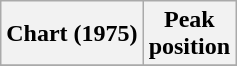<table class="wikitable sortable plainrowheaders" style="text-align:center">
<tr>
<th scope="col">Chart (1975)</th>
<th scope="col">Peak<br>position</th>
</tr>
<tr>
</tr>
</table>
